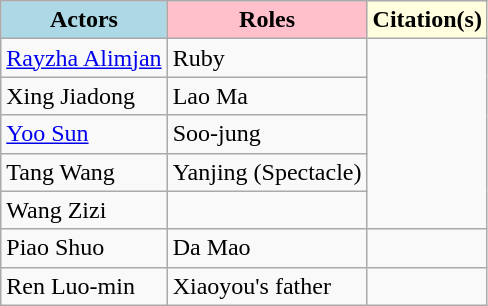<table class=wikitable>
<tr>
<th style="background:lightblue">Actors</th>
<th style="background:pink">Roles</th>
<th style="background:lightyellow">Citation(s)</th>
</tr>
<tr>
<td><a href='#'>Rayzha Alimjan</a></td>
<td>Ruby</td>
<td rowspan=5 style="text-align:center;"></td>
</tr>
<tr>
<td>Xing Jiadong</td>
<td>Lao Ma</td>
</tr>
<tr>
<td><a href='#'>Yoo Sun</a></td>
<td>Soo-jung</td>
</tr>
<tr>
<td>Tang Wang</td>
<td>Yanjing (Spectacle)</td>
</tr>
<tr>
<td>Wang Zizi</td>
</tr>
<tr>
<td>Piao Shuo</td>
<td>Da Mao</td>
<td></td>
</tr>
<tr>
<td>Ren Luo-min</td>
<td>Xiaoyou's father</td>
<td></td>
</tr>
</table>
